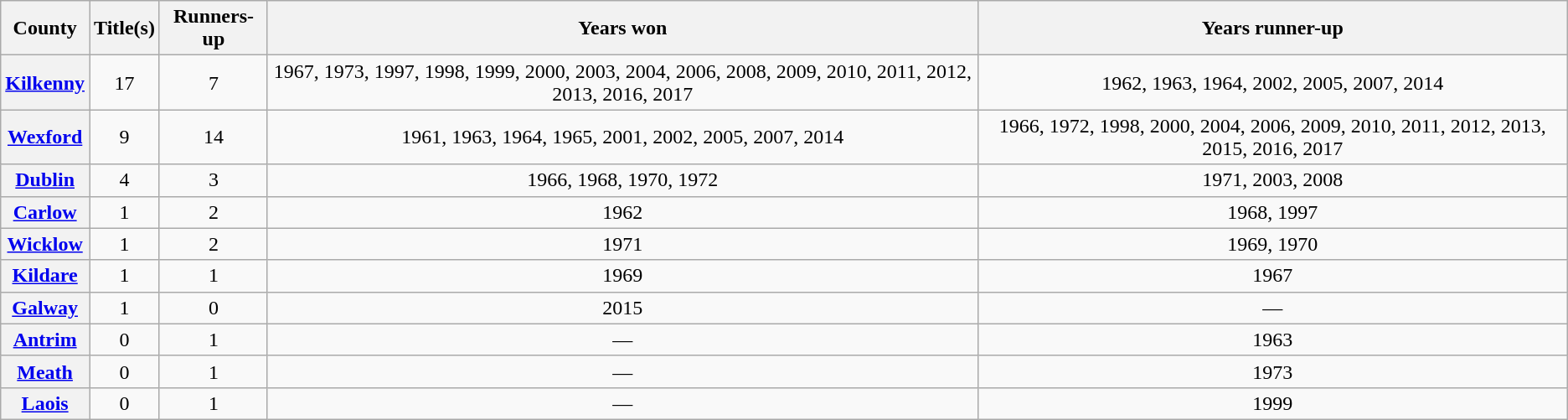<table class="wikitable plainrowheaders sortable" style="text-align:center">
<tr>
<th scope="col">County</th>
<th>Title(s)</th>
<th scope="col">Runners-up</th>
<th class="unsortable" scope="col">Years won</th>
<th class="unsortable" scope="col">Years runner-up</th>
</tr>
<tr>
<th scope="row"> <a href='#'>Kilkenny</a></th>
<td>17</td>
<td>7</td>
<td>1967, 1973, 1997, 1998, 1999, 2000, 2003, 2004, 2006, 2008, 2009, 2010, 2011, 2012, 2013, 2016, 2017</td>
<td>1962, 1963, 1964, 2002, 2005, 2007, 2014</td>
</tr>
<tr>
<th scope="row"> <a href='#'>Wexford</a></th>
<td>9</td>
<td>14</td>
<td>1961, 1963, 1964, 1965, 2001, 2002, 2005, 2007, 2014</td>
<td>1966, 1972, 1998, 2000, 2004, 2006, 2009, 2010, 2011, 2012, 2013, 2015, 2016, 2017</td>
</tr>
<tr>
<th scope="row"> <a href='#'>Dublin</a></th>
<td>4</td>
<td>3</td>
<td>1966, 1968, 1970, 1972</td>
<td>1971, 2003, 2008</td>
</tr>
<tr>
<th scope="row"> <a href='#'>Carlow</a></th>
<td>1</td>
<td>2</td>
<td>1962</td>
<td>1968, 1997</td>
</tr>
<tr>
<th scope="row"> <a href='#'>Wicklow</a></th>
<td>1</td>
<td>2</td>
<td>1971</td>
<td>1969, 1970</td>
</tr>
<tr>
<th scope="row"> <a href='#'>Kildare</a></th>
<td>1</td>
<td>1</td>
<td>1969</td>
<td>1967</td>
</tr>
<tr>
<th scope="row"> <a href='#'>Galway</a></th>
<td>1</td>
<td>0</td>
<td>2015</td>
<td>—</td>
</tr>
<tr>
<th scope="row"> <a href='#'>Antrim</a></th>
<td>0</td>
<td>1</td>
<td>—</td>
<td>1963</td>
</tr>
<tr>
<th scope="row"> <a href='#'>Meath</a></th>
<td>0</td>
<td>1</td>
<td>—</td>
<td>1973</td>
</tr>
<tr>
<th scope="row"> <a href='#'>Laois</a></th>
<td>0</td>
<td>1</td>
<td>—</td>
<td>1999</td>
</tr>
</table>
